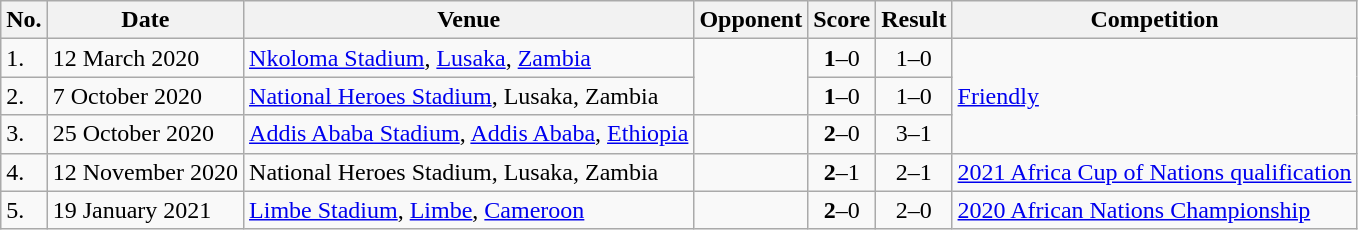<table class="wikitable">
<tr>
<th>No.</th>
<th>Date</th>
<th>Venue</th>
<th>Opponent</th>
<th>Score</th>
<th>Result</th>
<th>Competition</th>
</tr>
<tr>
<td>1.</td>
<td>12 March 2020</td>
<td><a href='#'>Nkoloma Stadium</a>, <a href='#'>Lusaka</a>, <a href='#'>Zambia</a></td>
<td rowspan=2></td>
<td align=center><strong>1</strong>–0</td>
<td align=center>1–0</td>
<td rowspan=3><a href='#'>Friendly</a></td>
</tr>
<tr>
<td>2.</td>
<td>7 October 2020</td>
<td><a href='#'>National Heroes Stadium</a>, Lusaka, Zambia</td>
<td align=center><strong>1</strong>–0</td>
<td align=center>1–0</td>
</tr>
<tr>
<td>3.</td>
<td>25 October 2020</td>
<td><a href='#'>Addis Ababa Stadium</a>, <a href='#'>Addis Ababa</a>, <a href='#'>Ethiopia</a></td>
<td></td>
<td align=center><strong>2</strong>–0</td>
<td align=center>3–1</td>
</tr>
<tr>
<td>4.</td>
<td>12 November 2020</td>
<td>National Heroes Stadium, Lusaka, Zambia</td>
<td></td>
<td align=center><strong>2</strong>–1</td>
<td align=center>2–1</td>
<td><a href='#'>2021 Africa Cup of Nations qualification</a></td>
</tr>
<tr>
<td>5.</td>
<td>19 January 2021</td>
<td><a href='#'>Limbe Stadium</a>, <a href='#'>Limbe</a>, <a href='#'>Cameroon</a></td>
<td></td>
<td align=center><strong>2</strong>–0</td>
<td align=center>2–0</td>
<td><a href='#'>2020 African Nations Championship</a></td>
</tr>
</table>
